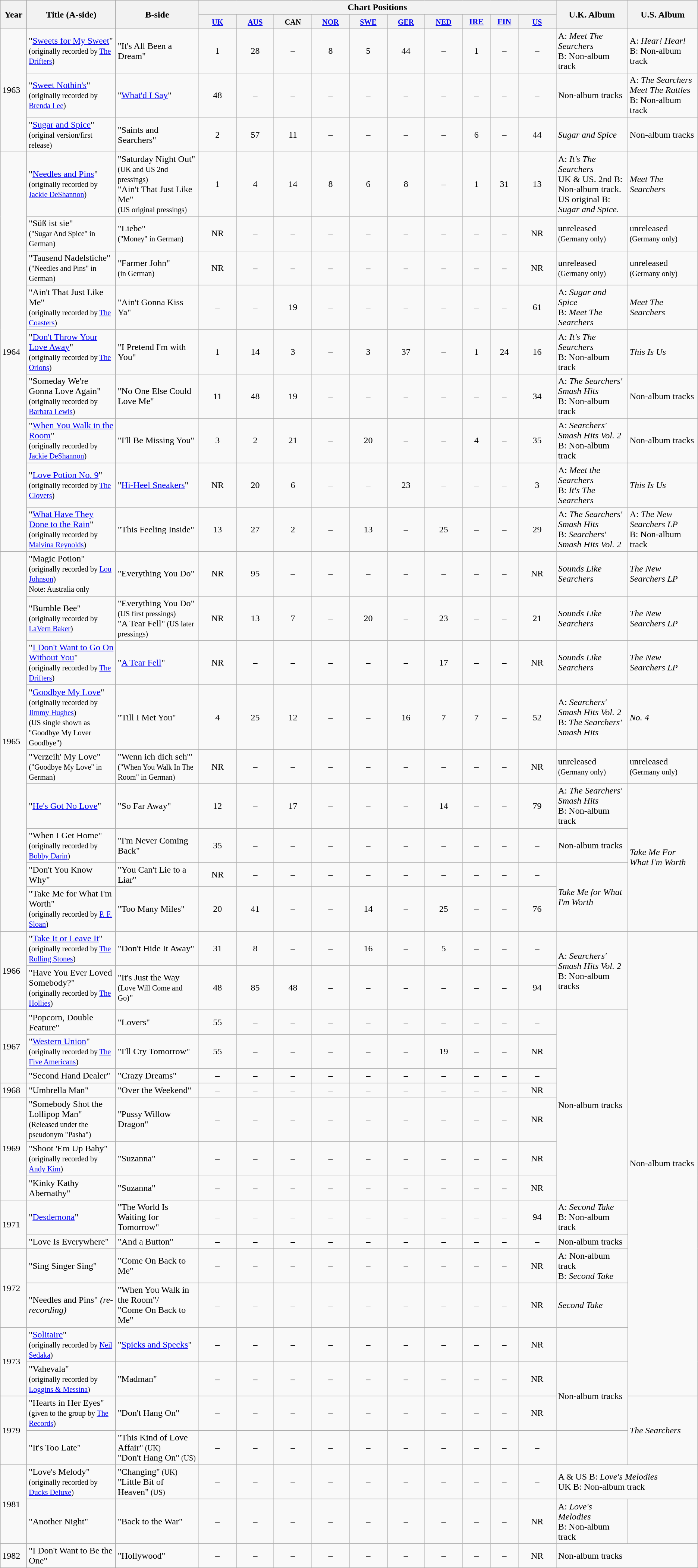<table class="wikitable">
<tr>
<th style="width:40px;" rowspan="2">Year</th>
<th rowspan="2">Title (A-side)</th>
<th rowspan="2">B-side</th>
<th colspan="10">Chart Positions</th>
<th rowspan="2">U.K. Album</th>
<th rowspan="2">U.S. Album</th>
</tr>
<tr>
<th style="width:60px;"><small><a href='#'>UK</a><br></small></th>
<th style="width:60px;"><small><a href='#'>AUS</a><br></small></th>
<th style="width:60px;"><small>CAN<br></small></th>
<th style="width:60px;"><small><a href='#'>NOR</a><br></small></th>
<th style="width:60px;"><small><a href='#'>SWE</a><br></small></th>
<th style="width:60px;"><small><a href='#'>GER</a><br></small></th>
<th style="width:60px;"><small><a href='#'>NED</a><br></small></th>
<th style="width:3em;font-size:90%"><a href='#'>IRE</a><br></th>
<th style="width:3em;font-size:90%"><a href='#'>FIN</a><br></th>
<th style="width:60px;"><small><a href='#'>US</a><br></small></th>
</tr>
<tr>
<td rowspan="3">1963</td>
<td>"<a href='#'>Sweets for My Sweet</a>"<br><small>(originally recorded by <a href='#'>The Drifters</a>)</small></td>
<td>"It's All Been a Dream"</td>
<td style="text-align:center;">1</td>
<td style="text-align:center;">28</td>
<td style="text-align:center;">–</td>
<td style="text-align:center;">8</td>
<td style="text-align:center;">5</td>
<td style="text-align:center;">44</td>
<td style="text-align:center;">–</td>
<td style="text-align:center;">1</td>
<td style="text-align:center;">–</td>
<td style="text-align:center;">–</td>
<td>A: <em>Meet The Searchers</em><br>B: Non-album track</td>
<td>A: <em>Hear! Hear!</em><br>B: Non-album track</td>
</tr>
<tr>
<td>"<a href='#'>Sweet Nothin's</a>"<br><small>(originally recorded by <a href='#'>Brenda Lee</a>)</small></td>
<td>"<a href='#'>What'd I Say</a>"</td>
<td style="text-align:center;">48</td>
<td style="text-align:center;">–</td>
<td style="text-align:center;">–</td>
<td style="text-align:center;">–</td>
<td style="text-align:center;">–</td>
<td style="text-align:center;">–</td>
<td style="text-align:center;">–</td>
<td style="text-align:center;">–</td>
<td style="text-align:center;">–</td>
<td style="text-align:center;">–</td>
<td>Non-album tracks</td>
<td>A: <em>The Searchers Meet The Rattles</em><br>B: Non-album track</td>
</tr>
<tr>
<td>"<a href='#'>Sugar and Spice</a>"<br><small>(original version/first release)</small></td>
<td>"Saints and Searchers"</td>
<td style="text-align:center;">2</td>
<td style="text-align:center;">57</td>
<td style="text-align:center;">11</td>
<td style="text-align:center;">–</td>
<td style="text-align:center;">–</td>
<td style="text-align:center;">–</td>
<td style="text-align:center;">–</td>
<td style="text-align:center;">6</td>
<td style="text-align:center;">–</td>
<td style="text-align:center;">44</td>
<td><em>Sugar and Spice</em></td>
<td>Non-album tracks</td>
</tr>
<tr>
<td rowspan="9">1964</td>
<td>"<a href='#'>Needles and Pins</a>"<br><small>(originally recorded by <a href='#'>Jackie DeShannon</a>)</small></td>
<td>"Saturday Night Out"<br><small> (UK and US 2nd pressings)</small><br>"Ain't That Just Like Me"<br><small> (US original pressings)</small></td>
<td style="text-align:center;">1</td>
<td style="text-align:center;">4</td>
<td style="text-align:center;">14</td>
<td style="text-align:center;">8</td>
<td style="text-align:center;">6</td>
<td style="text-align:center;">8</td>
<td style="text-align:center;">–</td>
<td style="text-align:center;">1</td>
<td style="text-align:center;">31</td>
<td style="text-align:center;">13</td>
<td>A: <em>It's The Searchers</em><br> UK & US. 2nd B: Non-album track.<br>US original B: <em>Sugar and Spice.</em></td>
<td><em>Meet The Searchers</em></td>
</tr>
<tr>
<td>"Süß ist sie"<br><small>("Sugar And Spice" in German)</small></td>
<td>"Liebe"<br><small> ("Money" in German)</small></td>
<td style="text-align:center;">NR</td>
<td style="text-align:center;">–</td>
<td style="text-align:center;">–</td>
<td style="text-align:center;">–</td>
<td style="text-align:center;">–</td>
<td style="text-align:center;">–</td>
<td style="text-align:center;">–</td>
<td style="text-align:center;">–</td>
<td style="text-align:center;">–</td>
<td style="text-align:center;">NR</td>
<td>unreleased <small>(Germany only)</small></td>
<td>unreleased <small>(Germany only)</small></td>
</tr>
<tr>
<td>"Tausend Nadelstiche"<br><small>("Needles and Pins" in German)</small></td>
<td>"Farmer John"<br><small> (in German)</small></td>
<td style="text-align:center;">NR</td>
<td style="text-align:center;">–</td>
<td style="text-align:center;">–</td>
<td style="text-align:center;">–</td>
<td style="text-align:center;">–</td>
<td style="text-align:center;">–</td>
<td style="text-align:center;">–</td>
<td style="text-align:center;">–</td>
<td style="text-align:center;">–</td>
<td style="text-align:center;">NR</td>
<td>unreleased <small>(Germany only)</small></td>
<td>unreleased <small>(Germany only)</small></td>
</tr>
<tr>
<td>"Ain't That Just Like Me"<br><small>(originally recorded by <a href='#'>The Coasters</a>)</small></td>
<td>"Ain't Gonna Kiss Ya"<br></td>
<td style="text-align:center;">–</td>
<td style="text-align:center;">–</td>
<td style="text-align:center;">19</td>
<td style="text-align:center;">–</td>
<td style="text-align:center;">–</td>
<td style="text-align:center;">–</td>
<td style="text-align:center;">–</td>
<td style="text-align:center;">–</td>
<td style="text-align:center;">–</td>
<td style="text-align:center;">61</td>
<td>A: <em>Sugar and Spice</em><br> B: <em>Meet The Searchers</em></td>
<td><em>Meet The Searchers</em></td>
</tr>
<tr>
<td>"<a href='#'>Don't Throw Your Love Away</a>"<br><small>(originally recorded by <a href='#'>The Orlons</a>)</small></td>
<td>"I Pretend I'm with You"</td>
<td style="text-align:center;">1</td>
<td style="text-align:center;">14</td>
<td style="text-align:center;">3</td>
<td style="text-align:center;">–</td>
<td style="text-align:center;">3</td>
<td style="text-align:center;">37</td>
<td style="text-align:center;">–</td>
<td style="text-align:center;">1</td>
<td style="text-align:center;">24</td>
<td style="text-align:center;">16</td>
<td>A: <em>It's The Searchers</em><br>B: Non-album track</td>
<td><em>This Is Us</em></td>
</tr>
<tr>
<td>"Someday We're Gonna Love Again"<br><small>(originally recorded by <a href='#'>Barbara Lewis</a>)</small></td>
<td>"No One Else Could Love Me"</td>
<td style="text-align:center;">11</td>
<td style="text-align:center;">48</td>
<td style="text-align:center;">19</td>
<td style="text-align:center;">–</td>
<td style="text-align:center;">–</td>
<td style="text-align:center;">–</td>
<td style="text-align:center;">–</td>
<td style="text-align:center;">–</td>
<td style="text-align:center;">–</td>
<td style="text-align:center;">34</td>
<td>A: <em>The Searchers' Smash Hits</em><br>B: Non-album track</td>
<td>Non-album tracks</td>
</tr>
<tr>
<td>"<a href='#'>When You Walk in the Room</a>"<br><small>(originally recorded by <a href='#'>Jackie DeShannon</a>)</small></td>
<td>"I'll Be Missing You"</td>
<td style="text-align:center;">3</td>
<td style="text-align:center;">2</td>
<td style="text-align:center;">21</td>
<td style="text-align:center;">–</td>
<td style="text-align:center;">20</td>
<td style="text-align:center;">–</td>
<td style="text-align:center;">–</td>
<td style="text-align:center;">4</td>
<td style="text-align:center;">–</td>
<td style="text-align:center;">35</td>
<td>A: <em>Searchers' Smash Hits Vol. 2</em><br>B: Non-album track</td>
<td>Non-album tracks</td>
</tr>
<tr>
<td>"<a href='#'>Love Potion No. 9</a>"<br><small>(originally recorded by <a href='#'>The Clovers</a>)</small></td>
<td>"<a href='#'>Hi-Heel Sneakers</a>"</td>
<td style="text-align:center;">NR</td>
<td style="text-align:center;">20</td>
<td style="text-align:center;">6</td>
<td style="text-align:center;">–</td>
<td style="text-align:center;">–</td>
<td style="text-align:center;">23</td>
<td style="text-align:center;">–</td>
<td style="text-align:center;">–</td>
<td style="text-align:center;">–</td>
<td style="text-align:center;">3</td>
<td>A: <em>Meet the Searchers</em><br>B: <em>It's The Searchers</em></td>
<td><em>This Is Us</em></td>
</tr>
<tr>
<td>"<a href='#'>What Have They Done to the Rain</a>"<br><small>(originally recorded by <a href='#'>Malvina Reynolds</a>)</small></td>
<td>"This Feeling Inside"</td>
<td style="text-align:center;">13</td>
<td style="text-align:center;">27</td>
<td style="text-align:center;">2</td>
<td style="text-align:center;">–</td>
<td style="text-align:center;">13</td>
<td style="text-align:center;">–</td>
<td style="text-align:center;">25</td>
<td style="text-align:center;">–</td>
<td style="text-align:center;">–</td>
<td style="text-align:center;">29</td>
<td>A: <em>The Searchers' Smash Hits</em><br>B: <em>Searchers' Smash Hits Vol. 2</em></td>
<td>A: <em>The New Searchers LP</em><br>B: Non-album track</td>
</tr>
<tr>
<td rowspan="9">1965</td>
<td>"Magic Potion"<br><small>(originally recorded by <a href='#'>Lou Johnson</a>)<br>Note: Australia only</small></td>
<td>"Everything You Do"</td>
<td style="text-align:center;">NR</td>
<td style="text-align:center;">95</td>
<td style="text-align:center;">–</td>
<td style="text-align:center;">–</td>
<td style="text-align:center;">–</td>
<td style="text-align:center;">–</td>
<td style="text-align:center;">–</td>
<td style="text-align:center;">–</td>
<td style="text-align:center;">–</td>
<td style="text-align:center;">NR</td>
<td><em>Sounds Like Searchers</em></td>
<td><em>The New Searchers LP</em></td>
</tr>
<tr>
<td>"Bumble Bee"<br><small>(originally recorded by <a href='#'>LaVern Baker</a>)</small></td>
<td>"Everything You Do"<small> (US first pressings)</small><br>"A Tear Fell"<small> (US later pressings)</small></td>
<td style="text-align:center;">NR</td>
<td style="text-align:center;">13</td>
<td style="text-align:center;">7</td>
<td style="text-align:center;">–</td>
<td style="text-align:center;">20</td>
<td style="text-align:center;">–</td>
<td style="text-align:center;">23</td>
<td style="text-align:center;">–</td>
<td style="text-align:center;">–</td>
<td style="text-align:center;">21</td>
<td><em>Sounds Like Searchers</em></td>
<td><em>The New Searchers LP</em></td>
</tr>
<tr>
<td>"<a href='#'>I Don't Want to Go On Without You</a>"<br><small>(originally recorded by <a href='#'>The Drifters</a>)</small></td>
<td>"<a href='#'>A Tear Fell</a>"</td>
<td style="text-align:center;">NR</td>
<td style="text-align:center;">–</td>
<td style="text-align:center;">–</td>
<td style="text-align:center;">–</td>
<td style="text-align:center;">–</td>
<td style="text-align:center;">–</td>
<td style="text-align:center;">17</td>
<td style="text-align:center;">–</td>
<td style="text-align:center;">–</td>
<td style="text-align:center;">NR</td>
<td><em>Sounds Like Searchers</em></td>
<td><em>The New Searchers LP</em></td>
</tr>
<tr>
<td>"<a href='#'>Goodbye My Love</a>"<br><small>(originally recorded by <a href='#'>Jimmy Hughes</a>)</small><br><small>(US single shown as "Goodbye My Lover Goodbye")</small></td>
<td>"Till I Met You"</td>
<td style="text-align:center;">4</td>
<td style="text-align:center;">25</td>
<td style="text-align:center;">12</td>
<td style="text-align:center;">–</td>
<td style="text-align:center;">–</td>
<td style="text-align:center;">16</td>
<td style="text-align:center;">7</td>
<td style="text-align:center;">7</td>
<td style="text-align:center;">–</td>
<td style="text-align:center;">52</td>
<td>A: <em>Searchers' Smash Hits Vol. 2</em><br>B: <em>The Searchers' Smash Hits</em></td>
<td><em>No. 4</em></td>
</tr>
<tr>
<td>"Verzeih' My Love"<br><small>("Goodbye My Love" in German)</small></td>
<td>"Wenn ich dich seh'"<br><small>("When You Walk In The Room" in German)</small></td>
<td style="text-align:center;">NR</td>
<td style="text-align:center;">–</td>
<td style="text-align:center;">–</td>
<td style="text-align:center;">–</td>
<td style="text-align:center;">–</td>
<td style="text-align:center;">–</td>
<td style="text-align:center;">–</td>
<td style="text-align:center;">–</td>
<td style="text-align:center;">–</td>
<td style="text-align:center;">NR</td>
<td>unreleased <small>(Germany only)</small></td>
<td>unreleased <small>(Germany only)</small></td>
</tr>
<tr>
<td>"<a href='#'>He's Got No Love</a>"</td>
<td>"So Far Away"</td>
<td style="text-align:center;">12</td>
<td style="text-align:center;">–</td>
<td style="text-align:center;">17</td>
<td style="text-align:center;">–</td>
<td style="text-align:center;">–</td>
<td style="text-align:center;">–</td>
<td style="text-align:center;">14</td>
<td style="text-align:center;">–</td>
<td style="text-align:center;">–</td>
<td style="text-align:center;">79</td>
<td>A: <em>The Searchers' Smash Hits</em><br>B: Non-album track</td>
<td rowspan="4"><em>Take Me For What I'm Worth</em></td>
</tr>
<tr>
<td>"When I Get Home"<br><small>(originally recorded by <a href='#'>Bobby Darin</a>)</small></td>
<td>"I'm Never Coming Back"</td>
<td style="text-align:center;">35</td>
<td style="text-align:center;">–</td>
<td style="text-align:center;">–</td>
<td style="text-align:center;">–</td>
<td style="text-align:center;">–</td>
<td style="text-align:center;">–</td>
<td style="text-align:center;">–</td>
<td style="text-align:center;">–</td>
<td style="text-align:center;">–</td>
<td style="text-align:center;">–</td>
<td>Non-album tracks</td>
</tr>
<tr>
<td>"Don't You Know Why"</td>
<td>"You Can't Lie to a Liar"</td>
<td style="text-align:center;">NR</td>
<td style="text-align:center;">–</td>
<td style="text-align:center;">–</td>
<td style="text-align:center;">–</td>
<td style="text-align:center;">–</td>
<td style="text-align:center;">–</td>
<td style="text-align:center;">–</td>
<td style="text-align:center;">–</td>
<td style="text-align:center;">–</td>
<td style="text-align:center;">–</td>
<td rowspan="2"><em>Take Me for What I'm Worth</em></td>
</tr>
<tr>
<td>"Take Me for What I'm Worth"<br><small>(originally recorded by <a href='#'>P. F. Sloan</a>)</small></td>
<td>"Too Many Miles"</td>
<td style="text-align:center;">20</td>
<td style="text-align:center;">41</td>
<td style="text-align:center;">–</td>
<td style="text-align:center;">–</td>
<td style="text-align:center;">14</td>
<td style="text-align:center;">–</td>
<td style="text-align:center;">25</td>
<td style="text-align:center;">–</td>
<td style="text-align:center;">–</td>
<td style="text-align:center;">76</td>
</tr>
<tr>
<td rowspan="2">1966</td>
<td>"<a href='#'>Take It or Leave It</a>"<br><small>(originally recorded by <a href='#'>The Rolling Stones</a>)</small></td>
<td>"Don't Hide It Away"</td>
<td style="text-align:center;">31</td>
<td style="text-align:center;">8</td>
<td style="text-align:center;">–</td>
<td style="text-align:center;">–</td>
<td style="text-align:center;">16</td>
<td style="text-align:center;">–</td>
<td style="text-align:center;">5</td>
<td style="text-align:center;">–</td>
<td style="text-align:center;">–</td>
<td style="text-align:center;">–</td>
<td rowspan="2">A: <em>Searchers' Smash Hits Vol. 2</em><br>B: Non-album tracks</td>
<td rowspan="15">Non-album tracks</td>
</tr>
<tr>
<td>"Have You Ever Loved Somebody?"<br><small>(originally recorded by <a href='#'>The Hollies</a>)</small></td>
<td>"It's Just the Way<small> (Love Will Come and Go)</small>"</td>
<td style="text-align:center;">48</td>
<td style="text-align:center;">85</td>
<td style="text-align:center;">48</td>
<td style="text-align:center;">–</td>
<td style="text-align:center;">–</td>
<td style="text-align:center;">–</td>
<td style="text-align:center;">–</td>
<td style="text-align:center;">–</td>
<td style="text-align:center;">–</td>
<td style="text-align:center;">94</td>
</tr>
<tr>
<td rowspan="3">1967</td>
<td>"Popcorn, Double Feature"</td>
<td>"Lovers"</td>
<td style="text-align:center;">55</td>
<td style="text-align:center;">–</td>
<td style="text-align:center;">–</td>
<td style="text-align:center;">–</td>
<td style="text-align:center;">–</td>
<td style="text-align:center;">–</td>
<td style="text-align:center;">–</td>
<td style="text-align:center;">–</td>
<td style="text-align:center;">–</td>
<td style="text-align:center;">–</td>
<td rowspan="7">Non-album tracks</td>
</tr>
<tr>
<td>"<a href='#'>Western Union</a>"<br><small>(originally recorded by <a href='#'>The Five Americans</a>)</small></td>
<td>"I'll Cry Tomorrow"</td>
<td style="text-align:center;">55</td>
<td style="text-align:center;">–</td>
<td style="text-align:center;">–</td>
<td style="text-align:center;">–</td>
<td style="text-align:center;">–</td>
<td style="text-align:center;">–</td>
<td style="text-align:center;">19</td>
<td style="text-align:center;">–</td>
<td style="text-align:center;">–</td>
<td style="text-align:center;">NR</td>
</tr>
<tr>
<td>"Second Hand Dealer"</td>
<td>"Crazy Dreams"</td>
<td style="text-align:center;">–</td>
<td style="text-align:center;">–</td>
<td style="text-align:center;">–</td>
<td style="text-align:center;">–</td>
<td style="text-align:center;">–</td>
<td style="text-align:center;">–</td>
<td style="text-align:center;">–</td>
<td style="text-align:center;">–</td>
<td style="text-align:center;">–</td>
<td style="text-align:center;">–</td>
</tr>
<tr>
<td>1968</td>
<td>"Umbrella Man"</td>
<td>"Over the Weekend"</td>
<td style="text-align:center;">–</td>
<td style="text-align:center;">–</td>
<td style="text-align:center;">–</td>
<td style="text-align:center;">–</td>
<td style="text-align:center;">–</td>
<td style="text-align:center;">–</td>
<td style="text-align:center;">–</td>
<td style="text-align:center;">–</td>
<td style="text-align:center;">–</td>
<td style="text-align:center;">NR</td>
</tr>
<tr>
<td rowspan="3">1969</td>
<td>"Somebody Shot the Lollipop Man"<br><small>(Released under the pseudonym "Pasha")</small></td>
<td>"Pussy Willow Dragon"</td>
<td style="text-align:center;">–</td>
<td style="text-align:center;">–</td>
<td style="text-align:center;">–</td>
<td style="text-align:center;">–</td>
<td style="text-align:center;">–</td>
<td style="text-align:center;">–</td>
<td style="text-align:center;">–</td>
<td style="text-align:center;">–</td>
<td style="text-align:center;">–</td>
<td style="text-align:center;">NR</td>
</tr>
<tr>
<td>"Shoot 'Em Up Baby"<br><small>(originally recorded by <a href='#'>Andy Kim</a>)</small></td>
<td>"Suzanna"</td>
<td style="text-align:center;">–</td>
<td style="text-align:center;">–</td>
<td style="text-align:center;">–</td>
<td style="text-align:center;">–</td>
<td style="text-align:center;">–</td>
<td style="text-align:center;">–</td>
<td style="text-align:center;">–</td>
<td style="text-align:center;">–</td>
<td style="text-align:center;">–</td>
<td style="text-align:center;">NR</td>
</tr>
<tr>
<td>"Kinky Kathy Abernathy"</td>
<td>"Suzanna"</td>
<td style="text-align:center;">–</td>
<td style="text-align:center;">–</td>
<td style="text-align:center;">–</td>
<td style="text-align:center;">–</td>
<td style="text-align:center;">–</td>
<td style="text-align:center;">–</td>
<td style="text-align:center;">–</td>
<td style="text-align:center;">–</td>
<td style="text-align:center;">–</td>
<td style="text-align:center;">NR</td>
</tr>
<tr>
<td rowspan="2">1971</td>
<td>"<a href='#'>Desdemona</a>"</td>
<td>"The World Is Waiting for Tomorrow"</td>
<td style="text-align:center;">–</td>
<td style="text-align:center;">–</td>
<td style="text-align:center;">–</td>
<td style="text-align:center;">–</td>
<td style="text-align:center;">–</td>
<td style="text-align:center;">–</td>
<td style="text-align:center;">–</td>
<td style="text-align:center;">–</td>
<td style="text-align:center;">–</td>
<td style="text-align:center;">94</td>
<td>A: <em>Second Take</em><br>B: Non-album track</td>
</tr>
<tr>
<td>"Love Is Everywhere"</td>
<td>"And a Button"</td>
<td style="text-align:center;">–</td>
<td style="text-align:center;">–</td>
<td style="text-align:center;">–</td>
<td style="text-align:center;">–</td>
<td style="text-align:center;">–</td>
<td style="text-align:center;">–</td>
<td style="text-align:center;">–</td>
<td style="text-align:center;">–</td>
<td style="text-align:center;">–</td>
<td style="text-align:center;">–</td>
<td>Non-album tracks</td>
</tr>
<tr>
<td rowspan="2">1972</td>
<td>"Sing Singer Sing"</td>
<td>"Come On Back to Me"</td>
<td style="text-align:center;">–</td>
<td style="text-align:center;">–</td>
<td style="text-align:center;">–</td>
<td style="text-align:center;">–</td>
<td style="text-align:center;">–</td>
<td style="text-align:center;">–</td>
<td style="text-align:center;">–</td>
<td style="text-align:center;">–</td>
<td style="text-align:center;">–</td>
<td style="text-align:center;">NR</td>
<td>A: Non-album track<br>B: <em>Second Take</em></td>
</tr>
<tr>
<td>"Needles and Pins" <em>(re-recording)</em></td>
<td>"When You Walk in the Room"/<br>"Come On Back to Me"</td>
<td style="text-align:center;">–</td>
<td style="text-align:center;">–</td>
<td style="text-align:center;">–</td>
<td style="text-align:center;">–</td>
<td style="text-align:center;">–</td>
<td style="text-align:center;">–</td>
<td style="text-align:center;">–</td>
<td style="text-align:center;">–</td>
<td style="text-align:center;">–</td>
<td style="text-align:center;">NR</td>
<td><em>Second Take</em></td>
</tr>
<tr>
<td rowspan="2">1973</td>
<td>"<a href='#'>Solitaire</a>"<br><small>(originally recorded by <a href='#'>Neil Sedaka</a>)</small></td>
<td>"<a href='#'>Spicks and Specks</a>"</td>
<td style="text-align:center;">–</td>
<td style="text-align:center;">–</td>
<td style="text-align:center;">–</td>
<td style="text-align:center;">–</td>
<td style="text-align:center;">–</td>
<td style="text-align:center;">–</td>
<td style="text-align:center;">–</td>
<td style="text-align:center;">–</td>
<td style="text-align:center;">–</td>
<td style="text-align:center;">NR</td>
</tr>
<tr>
<td>"Vahevala"<br><small>(originally recorded by <a href='#'>Loggins & Messina</a>)</small></td>
<td>"Madman"</td>
<td style="text-align:center;">–</td>
<td style="text-align:center;">–</td>
<td style="text-align:center;">–</td>
<td style="text-align:center;">–</td>
<td style="text-align:center;">–</td>
<td style="text-align:center;">–</td>
<td style="text-align:center;">–</td>
<td style="text-align:center;">–</td>
<td style="text-align:center;">–</td>
<td style="text-align:center;">NR</td>
<td rowspan="2">Non-album tracks</td>
</tr>
<tr>
<td rowspan="2">1979</td>
<td>"Hearts in Her Eyes"<br><small>(given to the group by <a href='#'>The Records</a>)</small></td>
<td>"Don't Hang On"</td>
<td style="text-align:center;">–</td>
<td style="text-align:center;">–</td>
<td style="text-align:center;">–</td>
<td style="text-align:center;">–</td>
<td style="text-align:center;">–</td>
<td style="text-align:center;">–</td>
<td style="text-align:center;">–</td>
<td style="text-align:center;">–</td>
<td style="text-align:center;">–</td>
<td style="text-align:center;">NR</td>
<td rowspan="2" colspan="2"><em>The Searchers</em></td>
</tr>
<tr>
<td>"It's Too Late"</td>
<td>"This Kind of Love Affair"<small> (UK)</small><br>"Don't Hang On"<small> (US)</small></td>
<td style="text-align:center;">–</td>
<td style="text-align:center;">–</td>
<td style="text-align:center;">–</td>
<td style="text-align:center;">–</td>
<td style="text-align:center;">–</td>
<td style="text-align:center;">–</td>
<td style="text-align:center;">–</td>
<td style="text-align:center;">–</td>
<td style="text-align:center;">–</td>
<td style="text-align:center;">–</td>
</tr>
<tr>
<td rowspan="2">1981</td>
<td>"Love's Melody"<br><small>(originally recorded by <a href='#'>Ducks Deluxe</a>)</small></td>
<td>"Changing"<small> (UK)</small><br>"Little Bit of Heaven"<small> (US)</small></td>
<td style="text-align:center;">–</td>
<td style="text-align:center;">–</td>
<td style="text-align:center;">–</td>
<td style="text-align:center;">–</td>
<td style="text-align:center;">–</td>
<td style="text-align:center;">–</td>
<td style="text-align:center;">–</td>
<td style="text-align:center;">–</td>
<td style="text-align:center;">–</td>
<td style="text-align:center;">–</td>
<td colspan="2">A & US B: <em>Love's Melodies</em><br>UK B: Non-album track</td>
</tr>
<tr>
<td>"Another Night"</td>
<td>"Back to the War"</td>
<td style="text-align:center;">–</td>
<td style="text-align:center;">–</td>
<td style="text-align:center;">–</td>
<td style="text-align:center;">–</td>
<td style="text-align:center;">–</td>
<td style="text-align:center;">–</td>
<td style="text-align:center;">–</td>
<td style="text-align:center;">–</td>
<td style="text-align:center;">–</td>
<td style="text-align:center;">NR</td>
<td>A: <em>Love's Melodies</em><br>B: Non-album track</td>
<td></td>
</tr>
<tr>
<td>1982</td>
<td>"I Don't Want to Be the One"</td>
<td>"Hollywood"</td>
<td style="text-align:center;">–</td>
<td style="text-align:center;">–</td>
<td style="text-align:center;">–</td>
<td style="text-align:center;">–</td>
<td style="text-align:center;">–</td>
<td style="text-align:center;">–</td>
<td style="text-align:center;">–</td>
<td style="text-align:center;">–</td>
<td style="text-align:center;">–</td>
<td style="text-align:center;">NR</td>
<td colspan="2">Non-album tracks</td>
</tr>
</table>
